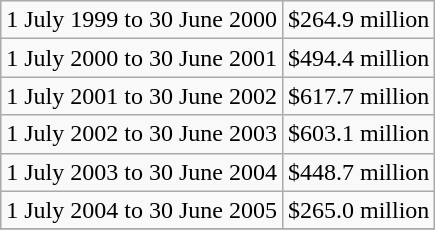<table class="wikitable">
<tr>
<td>1 July 1999 to 30 June 2000</td>
<td>$264.9 million</td>
</tr>
<tr>
<td>1 July 2000 to 30 June 2001</td>
<td>$494.4 million</td>
</tr>
<tr>
<td>1 July 2001 to 30 June 2002</td>
<td>$617.7 million</td>
</tr>
<tr>
<td>1 July 2002 to 30 June 2003</td>
<td>$603.1 million</td>
</tr>
<tr>
<td>1 July 2003 to 30 June 2004</td>
<td>$448.7 million</td>
</tr>
<tr>
<td>1 July 2004 to 30 June 2005</td>
<td>$265.0 million</td>
</tr>
<tr>
</tr>
</table>
